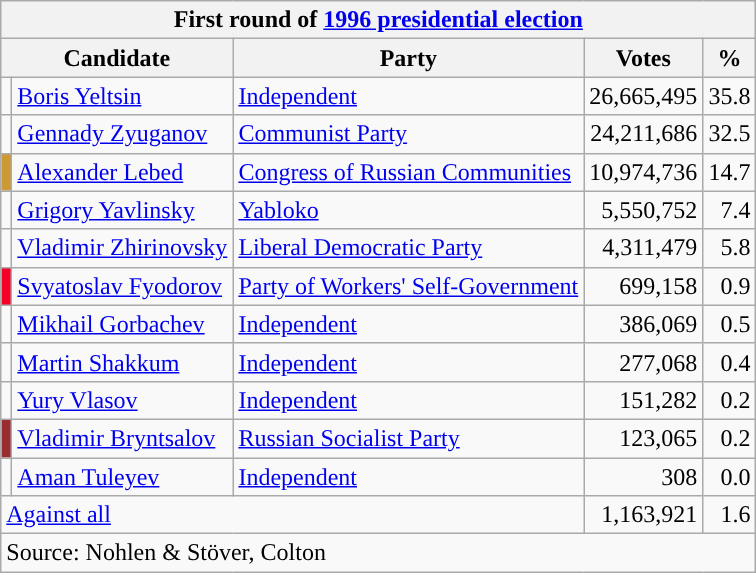<table class=wikitable style=text-align:right>
<tr>
<th colspan=7>First round of <a href='#'>1996 presidential election</a></th>
</tr>
<tr>
<th colspan=2>Candidate</th>
<th>Party</th>
<th>Votes</th>
<th>%</th>
</tr>
<tr>
<td style="background-color: "></td>
<td align=left><a href='#'>Boris Yeltsin</a></td>
<td align=left><a href='#'>Independent</a></td>
<td>26,665,495</td>
<td>35.8</td>
</tr>
<tr>
<td style="background-color: "></td>
<td align=left><a href='#'>Gennady Zyuganov</a></td>
<td align=left><a href='#'>Communist Party</a></td>
<td>24,211,686</td>
<td>32.5</td>
</tr>
<tr>
<td style="background-color: #CC9933"></td>
<td align=left><a href='#'>Alexander Lebed</a></td>
<td align=left><a href='#'>Congress of Russian Communities</a></td>
<td>10,974,736</td>
<td>14.7</td>
</tr>
<tr>
<td style="background-color: "></td>
<td align=left><a href='#'>Grigory Yavlinsky</a></td>
<td align=left><a href='#'>Yabloko</a></td>
<td>5,550,752</td>
<td>7.4</td>
</tr>
<tr>
<td style="background-color: "></td>
<td align=left><a href='#'>Vladimir Zhirinovsky</a></td>
<td align=left><a href='#'>Liberal Democratic Party</a></td>
<td>4,311,479</td>
<td>5.8</td>
</tr>
<tr>
<td style="background-color: #f50029"></td>
<td align=left><a href='#'>Svyatoslav Fyodorov</a></td>
<td align=left><a href='#'>Party of Workers' Self-Government</a></td>
<td>699,158</td>
<td>0.9</td>
</tr>
<tr>
<td style="background-color: "></td>
<td align=left><a href='#'>Mikhail Gorbachev</a></td>
<td align=left><a href='#'>Independent</a></td>
<td>386,069</td>
<td>0.5</td>
</tr>
<tr>
<td style="background-color: "></td>
<td align=left><a href='#'>Martin Shakkum</a></td>
<td align=left><a href='#'>Independent</a></td>
<td>277,068</td>
<td>0.4</td>
</tr>
<tr>
<td style="background-color: "></td>
<td align=left><a href='#'>Yury Vlasov</a></td>
<td align=left><a href='#'>Independent</a></td>
<td>151,282</td>
<td>0.2</td>
</tr>
<tr>
<td style="background-color: #9b2d30"></td>
<td align=left><a href='#'>Vladimir Bryntsalov</a></td>
<td align=left><a href='#'>Russian Socialist Party</a></td>
<td>123,065</td>
<td>0.2</td>
</tr>
<tr>
<td style="background-color: "></td>
<td align=left><a href='#'>Aman Tuleyev</a></td>
<td align=left><a href='#'>Independent</a></td>
<td>308</td>
<td>0.0</td>
</tr>
<tr>
<td align=left colspan=3><a href='#'>Against all</a></td>
<td>1,163,921</td>
<td>1.6</td>
</tr>
<tr>
<td align=left colspan=7>Source: Nohlen & Stöver, Colton</td>
</tr>
</table>
